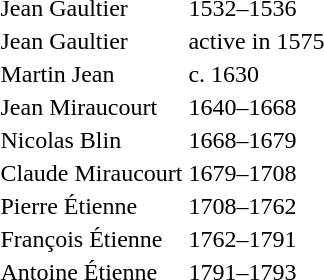<table>
<tr>
<td>Jean Gaultier</td>
<td>1532–1536</td>
</tr>
<tr>
<td>Jean Gaultier</td>
<td>active in 1575</td>
</tr>
<tr>
<td>Martin Jean</td>
<td>c. 1630</td>
</tr>
<tr>
<td>Jean Miraucourt</td>
<td>1640–1668</td>
</tr>
<tr>
<td>Nicolas Blin</td>
<td>1668–1679</td>
</tr>
<tr>
<td>Claude Miraucourt</td>
<td>1679–1708</td>
</tr>
<tr>
<td>Pierre Étienne</td>
<td>1708–1762</td>
</tr>
<tr>
<td>François Étienne</td>
<td>1762–1791</td>
</tr>
<tr>
<td>Antoine Étienne</td>
<td>1791–1793</td>
</tr>
</table>
